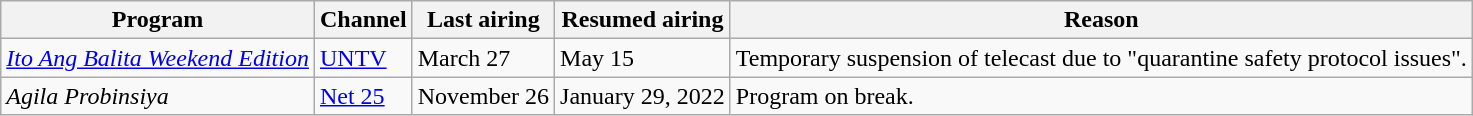<table class="wikitable">
<tr>
<th>Program</th>
<th>Channel</th>
<th>Last airing</th>
<th>Resumed airing</th>
<th>Reason</th>
</tr>
<tr>
<td><em><a href='#'>Ito Ang Balita Weekend Edition</a></em></td>
<td><a href='#'>UNTV</a></td>
<td>March 27</td>
<td>May 15</td>
<td>Temporary suspension of telecast due to "quarantine safety protocol issues".</td>
</tr>
<tr>
<td><em>Agila Probinsiya</em></td>
<td><a href='#'>Net 25</a></td>
<td>November 26</td>
<td>January 29, 2022</td>
<td>Program on break.</td>
</tr>
</table>
